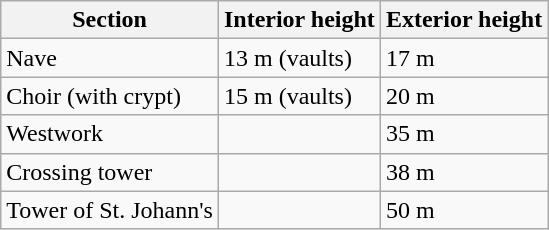<table class="wikitable">
<tr>
<th>Section</th>
<th>Interior height</th>
<th>Exterior height</th>
</tr>
<tr>
<td>Nave</td>
<td>13 m (vaults)</td>
<td>17 m</td>
</tr>
<tr>
<td>Choir (with crypt)</td>
<td>15 m (vaults)</td>
<td>20 m</td>
</tr>
<tr>
<td>Westwork</td>
<td> </td>
<td>35 m</td>
</tr>
<tr>
<td>Crossing tower</td>
<td> </td>
<td>38 m</td>
</tr>
<tr>
<td>Tower of St. Johann's</td>
<td> </td>
<td>50 m</td>
</tr>
</table>
